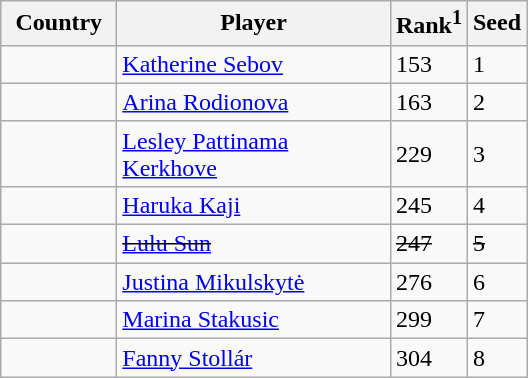<table class="sortable wikitable">
<tr>
<th width="70">Country</th>
<th width="175">Player</th>
<th>Rank<sup>1</sup></th>
<th>Seed</th>
</tr>
<tr>
<td></td>
<td><a href='#'>Katherine Sebov</a></td>
<td>153</td>
<td>1</td>
</tr>
<tr>
<td></td>
<td><a href='#'>Arina Rodionova</a></td>
<td>163</td>
<td>2</td>
</tr>
<tr>
<td></td>
<td><a href='#'>Lesley Pattinama Kerkhove</a></td>
<td>229</td>
<td>3</td>
</tr>
<tr>
<td></td>
<td><a href='#'>Haruka Kaji</a></td>
<td>245</td>
<td>4</td>
</tr>
<tr>
<td><s></s></td>
<td><s><a href='#'>Lulu Sun</a></s></td>
<td><s>247</s></td>
<td><s>5</s></td>
</tr>
<tr>
<td></td>
<td><a href='#'>Justina Mikulskytė</a></td>
<td>276</td>
<td>6</td>
</tr>
<tr>
<td></td>
<td><a href='#'>Marina Stakusic</a></td>
<td>299</td>
<td>7</td>
</tr>
<tr>
<td></td>
<td><a href='#'>Fanny Stollár</a></td>
<td>304</td>
<td>8</td>
</tr>
</table>
